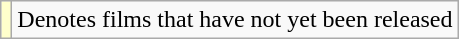<table class="wikitable">
<tr>
<td style="background:#FFFFCC;"></td>
<td>Denotes films that have not yet been released</td>
</tr>
</table>
